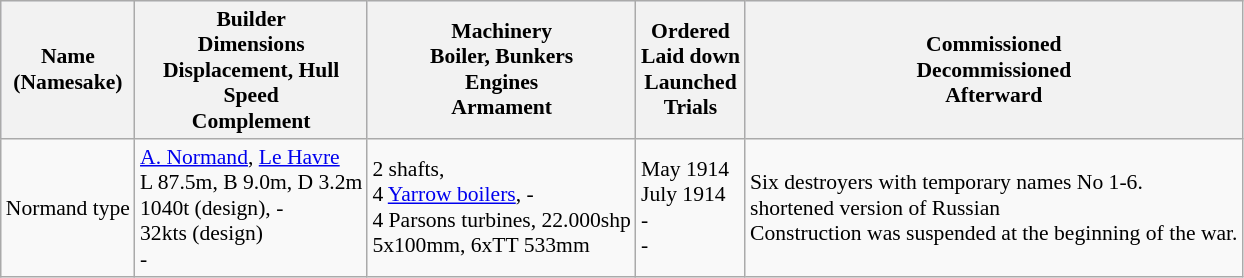<table class="wikitable" style="font-size:90%;">
<tr bgcolor="#e6e9ff">
<th>Name<br>(Namesake)</th>
<th>Builder<br>Dimensions<br>Displacement, Hull<br>Speed<br>Complement</th>
<th>Machinery<br>Boiler, Bunkers<br>Engines<br>Armament</th>
<th>Ordered<br>Laid down<br>Launched<br>Trials</th>
<th>Commissioned<br>Decommissioned<br>Afterward</th>
</tr>
<tr ---->
<td>Normand type</td>
<td> <a href='#'>A. Normand</a>, <a href='#'>Le Havre</a><br>L 87.5m, B 9.0m, D 3.2m<br>1040t (design), -<br>32kts (design)<br>-</td>
<td>2 shafts, <br>4 <a href='#'>Yarrow boilers</a>, -<br>4 Parsons turbines, 22.000shp<br>5x100mm, 6xTT 533mm</td>
<td>May 1914<br>July 1914<br>-<br>-</td>
<td>Six destroyers with temporary names No 1-6.<br>shortened version of Russian <br>Construction was suspended at the beginning of the war.</td>
</tr>
</table>
